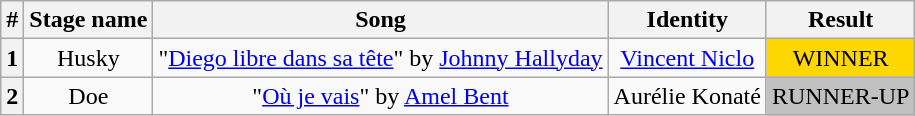<table class="wikitable plainrowheaders" style="text-align: center;">
<tr>
<th>#</th>
<th>Stage name</th>
<th>Song</th>
<th>Identity</th>
<th>Result</th>
</tr>
<tr>
<th>1</th>
<td>Husky</td>
<td>"<a href='#'>Diego libre dans sa tête</a>" by <a href='#'>Johnny Hallyday</a></td>
<td><a href='#'>Vincent Niclo</a></td>
<td bgcolor="gold">WINNER</td>
</tr>
<tr>
<th>2</th>
<td>Doe</td>
<td>"<a href='#'>Où je vais</a>" by <a href='#'>Amel Bent</a></td>
<td>Aurélie Konaté</td>
<td bgcolor="silver">RUNNER-UP</td>
</tr>
</table>
